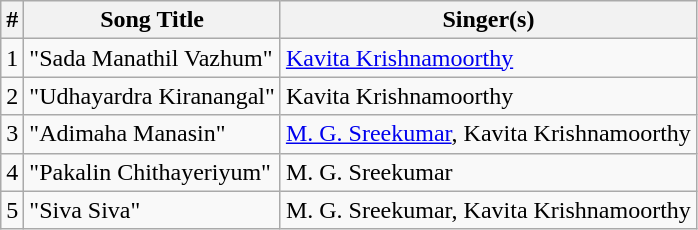<table class="wikitable">
<tr>
<th>#</th>
<th>Song Title</th>
<th>Singer(s)</th>
</tr>
<tr>
<td>1</td>
<td>"Sada Manathil Vazhum"</td>
<td><a href='#'>Kavita Krishnamoorthy</a></td>
</tr>
<tr>
<td>2</td>
<td>"Udhayardra Kiranangal"</td>
<td>Kavita Krishnamoorthy</td>
</tr>
<tr>
<td>3</td>
<td>"Adimaha Manasin"</td>
<td><a href='#'>M. G. Sreekumar</a>, Kavita Krishnamoorthy</td>
</tr>
<tr>
<td>4</td>
<td>"Pakalin Chithayeriyum"</td>
<td>M. G. Sreekumar</td>
</tr>
<tr>
<td>5</td>
<td>"Siva Siva"</td>
<td>M. G. Sreekumar, Kavita Krishnamoorthy</td>
</tr>
</table>
